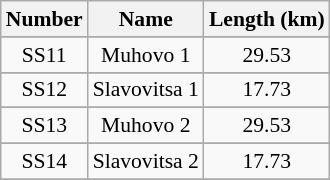<table class="wikitable" border="1" style="font-size:90%;">
<tr>
<th>Number</th>
<th>Name</th>
<th>Length (km)</th>
</tr>
<tr>
</tr>
<tr>
<td rowspan=1 align=center>SS11</td>
<td rowspan=1 align=center>Muhovo 1</td>
<td rowspan=1 align=center>29.53</td>
</tr>
<tr>
</tr>
<tr>
<td rowspan=1 align=center>SS12</td>
<td rowspan=1 align=center>Slavovitsa 1</td>
<td rowspan=1 align=center>17.73</td>
</tr>
<tr>
</tr>
<tr>
<td rowspan=1 align=center>SS13</td>
<td rowspan=1 align=center>Muhovo 2</td>
<td rowspan=1 align=center>29.53</td>
</tr>
<tr>
</tr>
<tr>
<td rowspan=1 align=center>SS14</td>
<td rowspan=1 align=center>Slavovitsa 2</td>
<td rowspan=1 align=center>17.73</td>
</tr>
<tr>
</tr>
</table>
